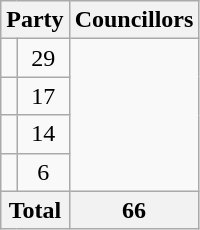<table class="wikitable">
<tr>
<th colspan=2>Party</th>
<th>Councillors</th>
</tr>
<tr>
<td></td>
<td align=center>29</td>
</tr>
<tr>
<td></td>
<td align=center>17</td>
</tr>
<tr>
<td></td>
<td align=center>14</td>
</tr>
<tr>
<td></td>
<td align=center>6</td>
</tr>
<tr>
<th colspan=2>Total</th>
<th align=center>66</th>
</tr>
</table>
